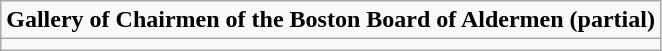<table role="presentation" class="wikitable mw-collapsible">
<tr>
<td><strong> Gallery of Chairmen of the Boston Board of Aldermen (partial) </strong></td>
</tr>
<tr>
<td></td>
</tr>
</table>
